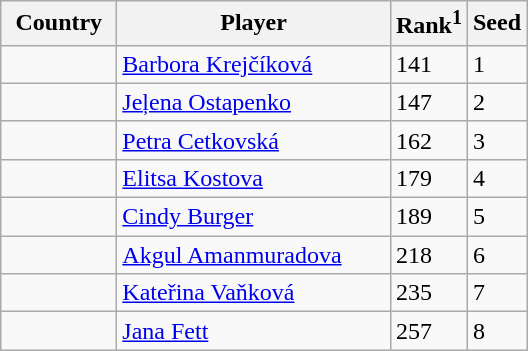<table class="sortable wikitable">
<tr>
<th width="70">Country</th>
<th width="175">Player</th>
<th>Rank<sup>1</sup></th>
<th>Seed</th>
</tr>
<tr>
<td></td>
<td><a href='#'>Barbora Krejčíková</a></td>
<td>141</td>
<td>1</td>
</tr>
<tr>
<td></td>
<td><a href='#'>Jeļena Ostapenko</a></td>
<td>147</td>
<td>2</td>
</tr>
<tr>
<td></td>
<td><a href='#'>Petra Cetkovská</a></td>
<td>162</td>
<td>3</td>
</tr>
<tr>
<td></td>
<td><a href='#'>Elitsa Kostova</a></td>
<td>179</td>
<td>4</td>
</tr>
<tr>
<td></td>
<td><a href='#'>Cindy Burger</a></td>
<td>189</td>
<td>5</td>
</tr>
<tr>
<td></td>
<td><a href='#'>Akgul Amanmuradova</a></td>
<td>218</td>
<td>6</td>
</tr>
<tr>
<td></td>
<td><a href='#'>Kateřina Vaňková</a></td>
<td>235</td>
<td>7</td>
</tr>
<tr>
<td></td>
<td><a href='#'>Jana Fett</a></td>
<td>257</td>
<td>8</td>
</tr>
</table>
